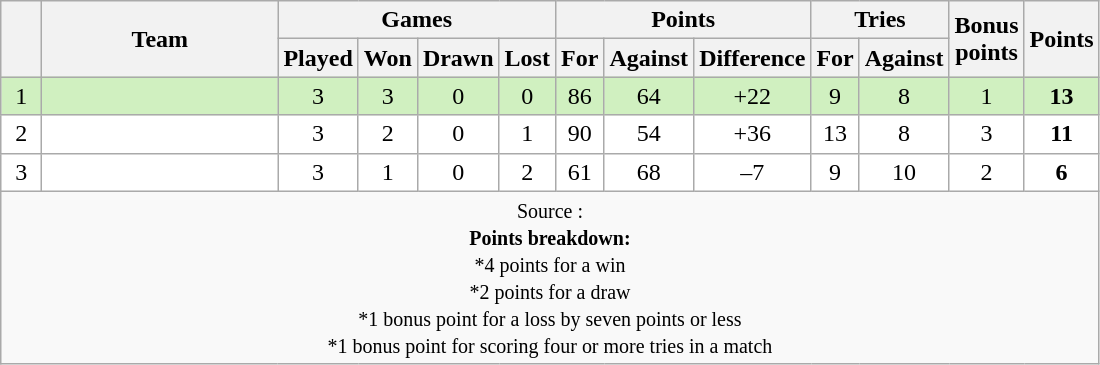<table class="wikitable" style="text-align: center;">
<tr>
<th rowspan="2" bgcolor="#efefef" width="20"></th>
<th rowspan="2" bgcolor="#efefef" width="150">Team</th>
<th colspan="4" bgcolor="#efefef" width="100">Games</th>
<th colspan="3" bgcolor="#efefef" width="60">Points</th>
<th colspan="2" bgcolor="#efefef" width="40">Tries</th>
<th rowspan="2" bgcolor="#efefef" width="40">Bonus points</th>
<th rowspan="2" bgcolor="#efefef" width="20">Points</th>
</tr>
<tr>
<th bgcolor="#efefef" width="20">Played</th>
<th bgcolor="#efefef" width="20">Won</th>
<th bgcolor="#efefef" width="20">Drawn</th>
<th bgcolor="#efefef" width="20">Lost</th>
<th bgcolor="#efefef" width="20">For</th>
<th bgcolor="#efefef" width="20">Against</th>
<th bgcolor="#efefef" width="20">Difference</th>
<th bgcolor="#efefef" width="20">For</th>
<th bgcolor="#efefef" width="20">Against<br></th>
</tr>
<tr style="background:#D0F0C0; text-align:center;">
<td>1</td>
<td align=left></td>
<td>3</td>
<td>3</td>
<td>0</td>
<td>0</td>
<td>86</td>
<td>64</td>
<td>+22</td>
<td>9</td>
<td>8</td>
<td>1</td>
<td><strong>13</strong></td>
</tr>
<tr style="background:#fff; text-align:center;">
<td>2</td>
<td align=left></td>
<td>3</td>
<td>2</td>
<td>0</td>
<td>1</td>
<td>90</td>
<td>54</td>
<td>+36</td>
<td>13</td>
<td>8</td>
<td>3</td>
<td><strong>11</strong></td>
</tr>
<tr style="background:#fff; text-align:center;">
<td>3</td>
<td align=left></td>
<td>3</td>
<td>1</td>
<td>0</td>
<td>2</td>
<td>61</td>
<td>68</td>
<td>–7</td>
<td>9</td>
<td>10</td>
<td>2</td>
<td><strong>6</strong></td>
</tr>
<tr |align=left|>
<td colspan="14" style="border:0;"><small>Source : <br><strong>Points breakdown:</strong><br>*4 points for a win<br>*2 points for a draw<br>*1 bonus point for a loss by seven points or less<br>*1 bonus point for scoring four or more tries in a match</small></td>
</tr>
</table>
